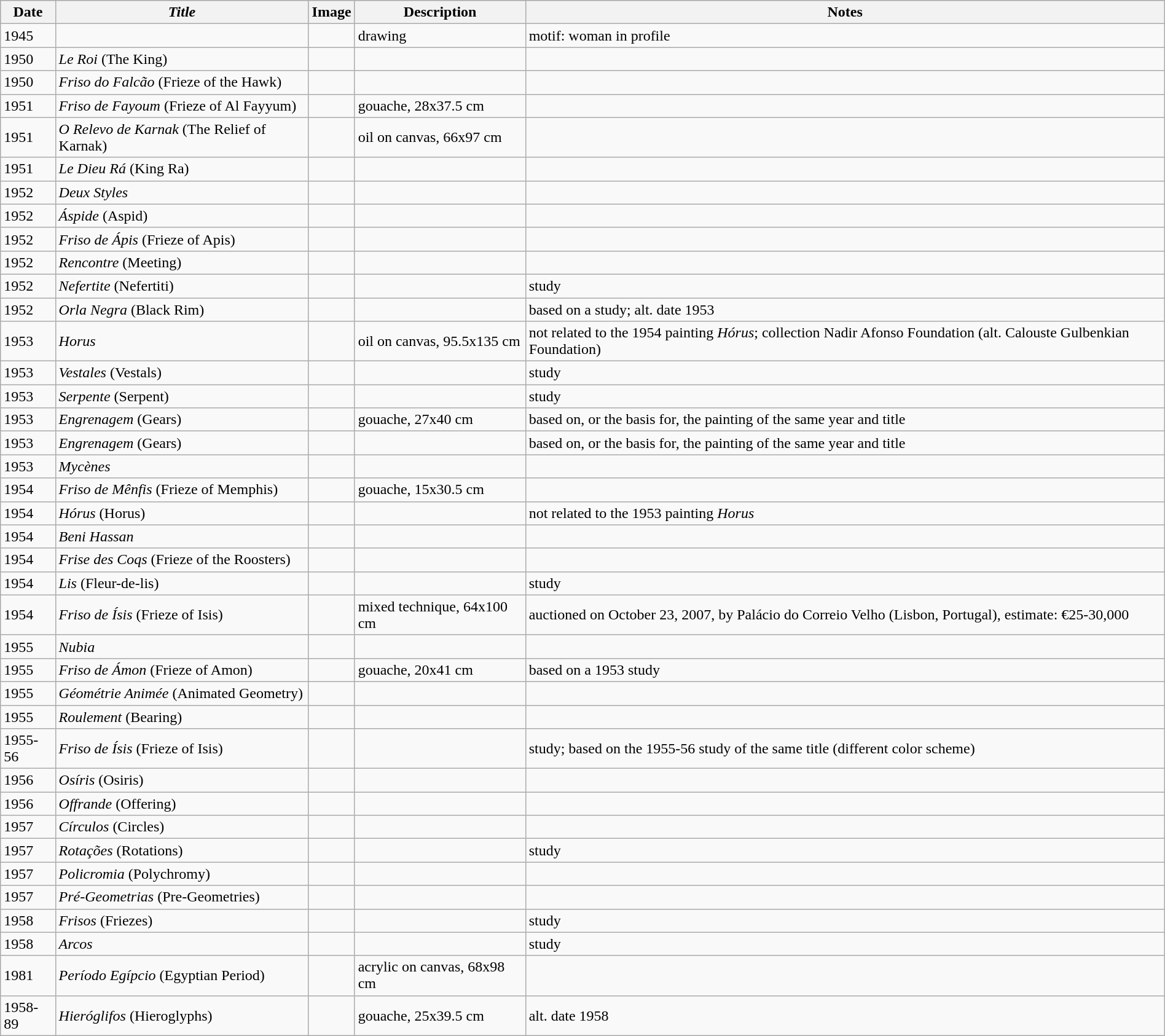<table class="wikitable sortable" border="1" width=100%>
<tr bgcolor="#CCCCCC">
<th>Date</th>
<th><em>Title</em></th>
<th class="unsortable">Image</th>
<th>Description</th>
<th>Notes</th>
</tr>
<tr>
<td>1945</td>
<td></td>
<td></td>
<td>drawing</td>
<td>motif: woman in profile</td>
</tr>
<tr>
<td>1950</td>
<td><em>Le Roi</em> (The King)</td>
<td></td>
<td></td>
<td></td>
</tr>
<tr>
<td>1950</td>
<td><em>Friso do Falcão</em> (Frieze of the Hawk)</td>
<td></td>
<td></td>
<td></td>
</tr>
<tr>
<td>1951</td>
<td><em>Friso de Fayoum</em> (Frieze of Al Fayyum)</td>
<td></td>
<td>gouache, 28x37.5 cm</td>
<td></td>
</tr>
<tr>
<td>1951</td>
<td><em>O Relevo de Karnak</em> (The Relief of Karnak)</td>
<td></td>
<td>oil on canvas, 66x97 cm</td>
<td></td>
</tr>
<tr>
<td>1951</td>
<td><em>Le Dieu Rá</em> (King Ra)</td>
<td></td>
<td></td>
<td></td>
</tr>
<tr>
<td>1952</td>
<td><em>Deux Styles</em></td>
<td></td>
<td></td>
<td></td>
</tr>
<tr>
<td>1952</td>
<td><em>Áspide</em> (Aspid)</td>
<td></td>
<td></td>
<td></td>
</tr>
<tr>
<td>1952</td>
<td><em>Friso de Ápis</em> (Frieze of Apis)</td>
<td></td>
<td></td>
<td></td>
</tr>
<tr>
<td>1952</td>
<td><em>Rencontre</em> (Meeting)</td>
<td></td>
<td></td>
<td></td>
</tr>
<tr>
<td>1952</td>
<td><em>Nefertite</em> (Nefertiti)</td>
<td></td>
<td></td>
<td>study</td>
</tr>
<tr>
<td>1952</td>
<td><em>Orla Negra</em> (Black Rim)</td>
<td></td>
<td></td>
<td>based on a study; alt. date 1953</td>
</tr>
<tr>
<td>1953</td>
<td><em>Horus</em></td>
<td> </td>
<td>oil on canvas, 95.5x135 cm</td>
<td>not related to the 1954 painting <em>Hórus</em>; collection Nadir Afonso Foundation (alt. Calouste Gulbenkian Foundation)</td>
</tr>
<tr>
<td>1953</td>
<td><em>Vestales</em> (Vestals)</td>
<td></td>
<td></td>
<td>study</td>
</tr>
<tr>
<td>1953</td>
<td><em>Serpente</em> (Serpent)</td>
<td></td>
<td></td>
<td>study</td>
</tr>
<tr>
<td>1953</td>
<td><em>Engrenagem</em> (Gears)</td>
<td></td>
<td>gouache, 27x40 cm</td>
<td>based on, or the basis for, the painting of the same year and title</td>
</tr>
<tr>
<td>1953</td>
<td><em>Engrenagem</em> (Gears)</td>
<td></td>
<td></td>
<td>based on, or the basis for, the painting of the same year and title</td>
</tr>
<tr>
<td>1953</td>
<td><em>Mycènes</em></td>
<td></td>
<td></td>
<td></td>
</tr>
<tr>
<td>1954</td>
<td><em>Friso de Mênfis</em> (Frieze of Memphis)</td>
<td></td>
<td>gouache, 15x30.5 cm</td>
<td></td>
</tr>
<tr>
<td>1954</td>
<td><em>Hórus</em> (Horus)</td>
<td></td>
<td></td>
<td>not related to the 1953 painting <em>Horus</em></td>
</tr>
<tr>
<td>1954</td>
<td><em>Beni Hassan</em></td>
<td></td>
<td></td>
<td></td>
</tr>
<tr>
<td>1954</td>
<td><em>Frise des Coqs</em> (Frieze of the Roosters)</td>
<td></td>
<td></td>
<td></td>
</tr>
<tr>
<td>1954</td>
<td><em>Lis</em> (Fleur-de-lis)</td>
<td></td>
<td></td>
<td>study</td>
</tr>
<tr>
<td>1954</td>
<td><em>Friso de Ísis</em> (Frieze of Isis)</td>
<td></td>
<td>mixed technique, 64x100 cm</td>
<td>auctioned on October 23, 2007, by Palácio do Correio Velho (Lisbon, Portugal), estimate: €25-30,000</td>
</tr>
<tr>
<td>1955</td>
<td><em>Nubia</em></td>
<td></td>
<td></td>
<td></td>
</tr>
<tr>
<td>1955</td>
<td><em>Friso de Ámon</em> (Frieze of Amon)</td>
<td></td>
<td>gouache, 20x41 cm</td>
<td>based on a 1953 study</td>
</tr>
<tr>
<td>1955</td>
<td><em>Géométrie Animée</em> (Animated Geometry)</td>
<td></td>
<td></td>
<td></td>
</tr>
<tr>
<td>1955</td>
<td><em>Roulement</em> (Bearing)</td>
<td></td>
<td></td>
<td></td>
</tr>
<tr>
<td>1955-56</td>
<td><em>Friso de Ísis</em> (Frieze of Isis)</td>
<td></td>
<td></td>
<td>study; based on the 1955-56 study of the same title (different color scheme)</td>
</tr>
<tr>
<td>1956</td>
<td><em>Osíris</em> (Osiris)</td>
<td></td>
<td></td>
<td></td>
</tr>
<tr>
<td>1956</td>
<td><em>Offrande</em> (Offering)</td>
<td></td>
<td></td>
<td></td>
</tr>
<tr>
<td>1957</td>
<td><em>Círculos</em> (Circles)</td>
<td></td>
<td></td>
<td></td>
</tr>
<tr>
<td>1957</td>
<td><em>Rotações</em> (Rotations)</td>
<td></td>
<td></td>
<td>study</td>
</tr>
<tr>
<td>1957</td>
<td><em>Policromia</em> (Polychromy)</td>
<td></td>
<td></td>
<td></td>
</tr>
<tr>
<td>1957</td>
<td><em>Pré-Geometrias</em> (Pre-Geometries)</td>
<td></td>
<td></td>
<td></td>
</tr>
<tr>
<td>1958</td>
<td><em>Frisos</em> (Friezes)</td>
<td></td>
<td></td>
<td>study</td>
</tr>
<tr>
<td>1958</td>
<td><em>Arcos</em></td>
<td></td>
<td></td>
<td>study</td>
</tr>
<tr>
<td>1981</td>
<td><em>Período Egípcio</em> (Egyptian Period)</td>
<td></td>
<td>acrylic on canvas, 68x98 cm</td>
<td></td>
</tr>
<tr>
<td>1958-89</td>
<td><em>Hieróglifos</em> (Hieroglyphs)</td>
<td></td>
<td>gouache, 25x39.5 cm</td>
<td>alt. date 1958</td>
</tr>
</table>
